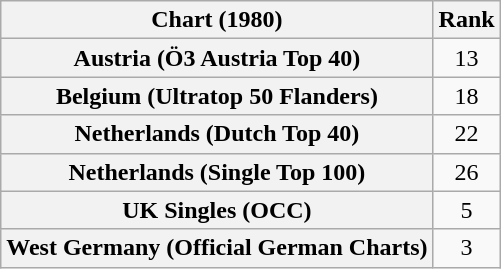<table class="wikitable sortable plainrowheaders" style="text-align:center">
<tr>
<th>Chart (1980)</th>
<th>Rank</th>
</tr>
<tr>
<th scope="row">Austria (Ö3 Austria Top 40)</th>
<td>13</td>
</tr>
<tr>
<th scope="row">Belgium (Ultratop 50 Flanders)</th>
<td>18</td>
</tr>
<tr>
<th scope="row">Netherlands (Dutch Top 40)</th>
<td>22</td>
</tr>
<tr>
<th scope="row">Netherlands (Single Top 100)</th>
<td>26</td>
</tr>
<tr>
<th scope="row">UK Singles (OCC)</th>
<td>5</td>
</tr>
<tr>
<th scope="row">West Germany (Official German Charts)</th>
<td>3</td>
</tr>
</table>
